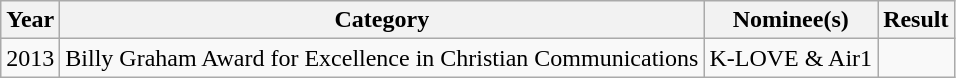<table class="wikitable">
<tr>
<th>Year</th>
<th>Category</th>
<th>Nominee(s)</th>
<th>Result</th>
</tr>
<tr>
<td>2013</td>
<td>Billy Graham Award for Excellence in Christian Communications</td>
<td>K-LOVE & Air1</td>
<td></td>
</tr>
</table>
